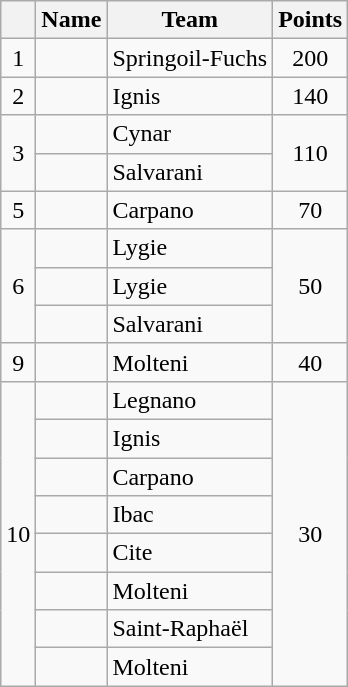<table class="wikitable">
<tr>
<th></th>
<th>Name</th>
<th>Team</th>
<th>Points</th>
</tr>
<tr>
<td style="text-align:center">1</td>
<td></td>
<td>Springoil-Fuchs</td>
<td style="text-align:center">200</td>
</tr>
<tr>
<td style="text-align:center">2</td>
<td></td>
<td>Ignis</td>
<td style="text-align:center">140</td>
</tr>
<tr>
<td style="text-align:center" rowspan="2">3</td>
<td></td>
<td>Cynar</td>
<td style="text-align:center" rowspan="2">110</td>
</tr>
<tr>
<td></td>
<td>Salvarani</td>
</tr>
<tr>
<td style="text-align:center">5</td>
<td></td>
<td>Carpano</td>
<td style="text-align:center">70</td>
</tr>
<tr>
<td style="text-align:center" rowspan="3">6</td>
<td></td>
<td>Lygie</td>
<td style="text-align:center" rowspan="3">50</td>
</tr>
<tr>
<td></td>
<td>Lygie</td>
</tr>
<tr>
<td></td>
<td>Salvarani</td>
</tr>
<tr>
<td style="text-align:center">9</td>
<td></td>
<td>Molteni</td>
<td style="text-align:center">40</td>
</tr>
<tr>
<td style="text-align:center" rowspan="8">10</td>
<td></td>
<td>Legnano</td>
<td style="text-align:center" rowspan="8">30</td>
</tr>
<tr>
<td></td>
<td>Ignis</td>
</tr>
<tr>
<td></td>
<td>Carpano</td>
</tr>
<tr>
<td></td>
<td>Ibac</td>
</tr>
<tr>
<td></td>
<td>Cite</td>
</tr>
<tr>
<td></td>
<td>Molteni</td>
</tr>
<tr>
<td></td>
<td>Saint-Raphaël</td>
</tr>
<tr>
<td></td>
<td>Molteni</td>
</tr>
</table>
